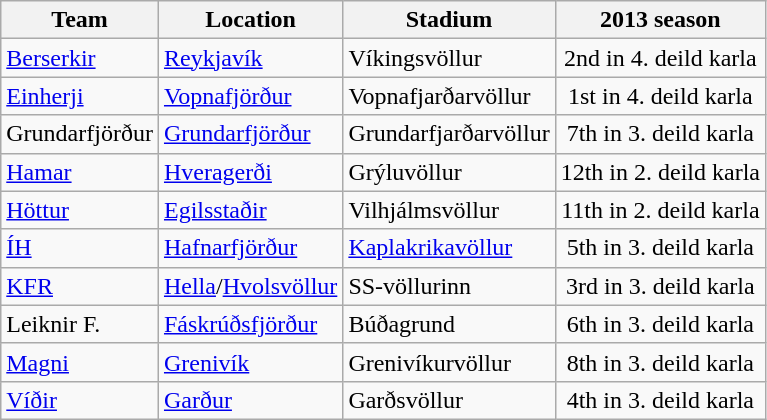<table class="wikitable sortable">
<tr>
<th>Team</th>
<th>Location</th>
<th>Stadium</th>
<th>2013 season</th>
</tr>
<tr>
<td><a href='#'>Berserkir</a></td>
<td><a href='#'>Reykjavík</a></td>
<td>Víkingsvöllur</td>
<td align=center>2nd in 4. deild karla</td>
</tr>
<tr>
<td><a href='#'>Einherji</a></td>
<td><a href='#'>Vopnafjörður</a></td>
<td>Vopnafjarðarvöllur</td>
<td align=center>1st in 4. deild karla</td>
</tr>
<tr>
<td>Grundarfjörður</td>
<td><a href='#'>Grundarfjörður</a></td>
<td>Grundarfjarðarvöllur</td>
<td align=center>7th in 3. deild karla</td>
</tr>
<tr>
<td><a href='#'>Hamar</a></td>
<td><a href='#'>Hveragerði</a></td>
<td>Grýluvöllur</td>
<td align=center>12th in 2. deild karla</td>
</tr>
<tr>
<td><a href='#'>Höttur</a></td>
<td><a href='#'>Egilsstaðir</a></td>
<td>Vilhjálmsvöllur</td>
<td align=center>11th in 2. deild karla</td>
</tr>
<tr>
<td><a href='#'>ÍH</a></td>
<td><a href='#'>Hafnarfjörður</a></td>
<td><a href='#'>Kaplakrikavöllur</a></td>
<td align=center>5th in 3. deild karla</td>
</tr>
<tr>
<td><a href='#'>KFR</a></td>
<td><a href='#'>Hella</a>/<a href='#'>Hvolsvöllur</a></td>
<td>SS-völlurinn</td>
<td align=center>3rd in 3. deild karla</td>
</tr>
<tr>
<td>Leiknir F.</td>
<td><a href='#'>Fáskrúðsfjörður</a></td>
<td>Búðagrund</td>
<td align=center>6th in 3. deild karla</td>
</tr>
<tr>
<td><a href='#'>Magni</a></td>
<td><a href='#'>Grenivík</a></td>
<td>Grenivíkurvöllur</td>
<td align=center>8th in 3. deild karla</td>
</tr>
<tr>
<td><a href='#'>Víðir</a></td>
<td><a href='#'>Garður</a></td>
<td>Garðsvöllur</td>
<td align=center>4th in 3. deild karla</td>
</tr>
</table>
